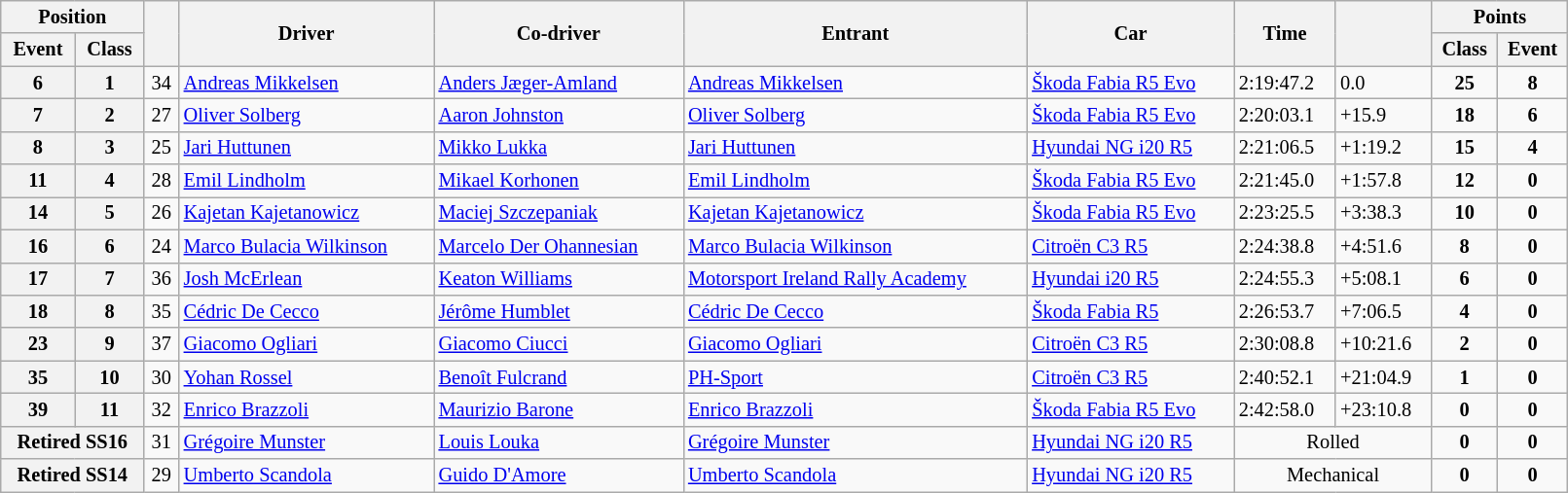<table class="wikitable" width=85% style="font-size: 85%;">
<tr>
<th colspan="2">Position</th>
<th rowspan="2"></th>
<th rowspan="2">Driver</th>
<th rowspan="2">Co-driver</th>
<th rowspan="2">Entrant</th>
<th rowspan="2">Car</th>
<th rowspan="2">Time</th>
<th rowspan="2"></th>
<th colspan="2">Points</th>
</tr>
<tr>
<th>Event</th>
<th>Class</th>
<th>Class</th>
<th>Event</th>
</tr>
<tr>
<th>6</th>
<th>1</th>
<td align="center">34</td>
<td><a href='#'>Andreas Mikkelsen</a></td>
<td><a href='#'>Anders Jæger-Amland</a></td>
<td><a href='#'>Andreas Mikkelsen</a></td>
<td><a href='#'>Škoda Fabia R5 Evo</a></td>
<td>2:19:47.2</td>
<td>0.0</td>
<td align="center"><strong>25</strong></td>
<td align="center"><strong>8</strong></td>
</tr>
<tr>
<th>7</th>
<th>2</th>
<td align="center">27</td>
<td><a href='#'>Oliver Solberg</a></td>
<td><a href='#'>Aaron Johnston</a></td>
<td><a href='#'>Oliver Solberg</a></td>
<td><a href='#'>Škoda Fabia R5 Evo</a></td>
<td>2:20:03.1</td>
<td>+15.9</td>
<td align="center"><strong>18</strong></td>
<td align="center"><strong>6</strong></td>
</tr>
<tr>
<th>8</th>
<th>3</th>
<td align="center">25</td>
<td><a href='#'>Jari Huttunen</a></td>
<td><a href='#'>Mikko Lukka</a></td>
<td><a href='#'>Jari Huttunen</a></td>
<td><a href='#'>Hyundai NG i20 R5</a></td>
<td>2:21:06.5</td>
<td>+1:19.2</td>
<td align="center"><strong>15</strong></td>
<td align="center"><strong>4</strong></td>
</tr>
<tr>
<th>11</th>
<th>4</th>
<td align="center">28</td>
<td><a href='#'>Emil Lindholm</a></td>
<td><a href='#'>Mikael Korhonen</a></td>
<td><a href='#'>Emil Lindholm</a></td>
<td><a href='#'>Škoda Fabia R5 Evo</a></td>
<td>2:21:45.0</td>
<td>+1:57.8</td>
<td align="center"><strong>12</strong></td>
<td align="center"><strong>0</strong></td>
</tr>
<tr>
<th>14</th>
<th>5</th>
<td align="center">26</td>
<td><a href='#'>Kajetan Kajetanowicz</a></td>
<td><a href='#'>Maciej Szczepaniak</a></td>
<td><a href='#'>Kajetan Kajetanowicz</a></td>
<td><a href='#'>Škoda Fabia R5 Evo</a></td>
<td>2:23:25.5</td>
<td>+3:38.3</td>
<td align="center"><strong>10</strong></td>
<td align="center"><strong>0</strong></td>
</tr>
<tr>
<th>16</th>
<th>6</th>
<td align="center">24</td>
<td><a href='#'>Marco Bulacia Wilkinson</a></td>
<td><a href='#'>Marcelo Der Ohannesian</a></td>
<td><a href='#'>Marco Bulacia Wilkinson</a></td>
<td><a href='#'>Citroën C3 R5</a></td>
<td>2:24:38.8</td>
<td>+4:51.6</td>
<td align="center"><strong>8</strong></td>
<td align="center"><strong>0</strong></td>
</tr>
<tr>
<th>17</th>
<th>7</th>
<td align="center">36</td>
<td><a href='#'>Josh McErlean</a></td>
<td><a href='#'>Keaton Williams</a></td>
<td><a href='#'>Motorsport Ireland Rally Academy</a></td>
<td><a href='#'>Hyundai i20 R5</a></td>
<td>2:24:55.3</td>
<td>+5:08.1</td>
<td align="center"><strong>6</strong></td>
<td align="center"><strong>0</strong></td>
</tr>
<tr>
<th>18</th>
<th>8</th>
<td align="center">35</td>
<td><a href='#'>Cédric De Cecco</a></td>
<td><a href='#'>Jérôme Humblet</a></td>
<td><a href='#'>Cédric De Cecco</a></td>
<td><a href='#'>Škoda Fabia R5</a></td>
<td>2:26:53.7</td>
<td>+7:06.5</td>
<td align="center"><strong>4</strong></td>
<td align="center"><strong>0</strong></td>
</tr>
<tr>
<th>23</th>
<th>9</th>
<td align="center">37</td>
<td><a href='#'>Giacomo Ogliari</a></td>
<td><a href='#'>Giacomo Ciucci</a></td>
<td><a href='#'>Giacomo Ogliari</a></td>
<td><a href='#'>Citroën C3 R5</a></td>
<td>2:30:08.8</td>
<td>+10:21.6</td>
<td align="center"><strong>2</strong></td>
<td align="center"><strong>0</strong></td>
</tr>
<tr>
<th>35</th>
<th>10</th>
<td align="center">30</td>
<td><a href='#'>Yohan Rossel</a></td>
<td><a href='#'>Benoît Fulcrand</a></td>
<td><a href='#'>PH-Sport</a></td>
<td><a href='#'>Citroën C3 R5</a></td>
<td>2:40:52.1</td>
<td>+21:04.9</td>
<td align="center"><strong>1</strong></td>
<td align="center"><strong>0</strong></td>
</tr>
<tr>
<th>39</th>
<th>11</th>
<td align="center">32</td>
<td><a href='#'>Enrico Brazzoli</a></td>
<td><a href='#'>Maurizio Barone</a></td>
<td><a href='#'>Enrico Brazzoli</a></td>
<td><a href='#'>Škoda Fabia R5 Evo</a></td>
<td>2:42:58.0</td>
<td>+23:10.8</td>
<td align="center"><strong>0</strong></td>
<td align="center"><strong>0</strong></td>
</tr>
<tr>
<th colspan="2"><strong>Retired SS16</strong></th>
<td align="center">31</td>
<td><a href='#'>Grégoire Munster</a></td>
<td><a href='#'>Louis Louka</a></td>
<td><a href='#'>Grégoire Munster</a></td>
<td><a href='#'>Hyundai NG i20 R5</a></td>
<td colspan="2" align="center">Rolled</td>
<td align="center"><strong>0</strong></td>
<td align="center"><strong>0</strong></td>
</tr>
<tr>
<th colspan="2">Retired SS14</th>
<td align="center">29</td>
<td><a href='#'>Umberto Scandola</a></td>
<td><a href='#'>Guido D'Amore</a></td>
<td><a href='#'>Umberto Scandola</a></td>
<td><a href='#'>Hyundai NG i20 R5</a></td>
<td colspan="2" align="center">Mechanical</td>
<td align="center"><strong>0</strong></td>
<td align="center"><strong>0</strong></td>
</tr>
</table>
